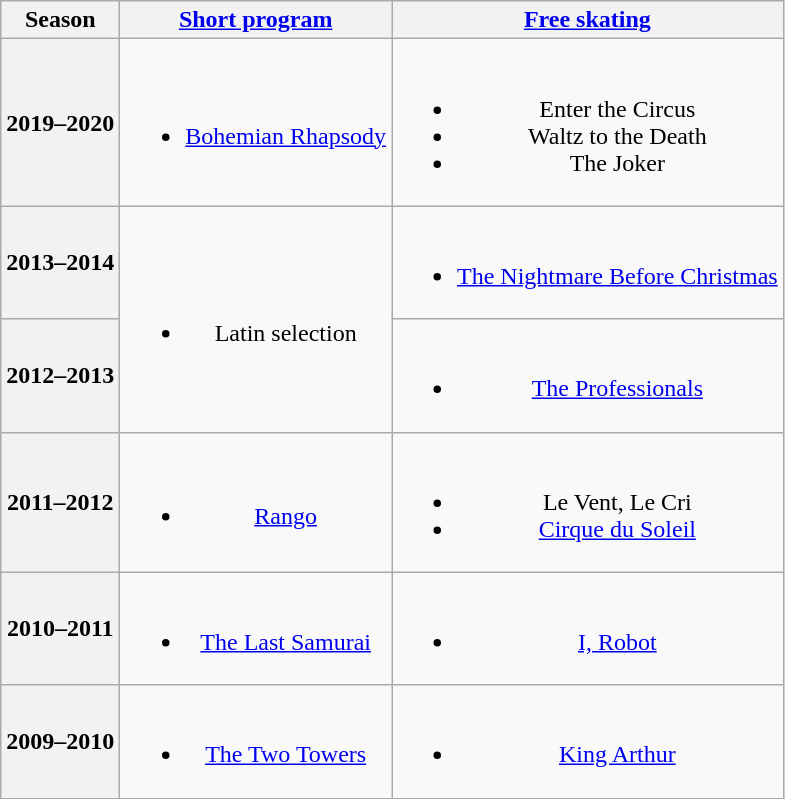<table class="wikitable" style="text-align:center">
<tr>
<th>Season</th>
<th><a href='#'>Short program</a></th>
<th><a href='#'>Free skating</a></th>
</tr>
<tr>
<th>2019–2020 <br></th>
<td><br><ul><li><a href='#'>Bohemian Rhapsody</a> <br></li></ul></td>
<td><br><ul><li>Enter the Circus <br></li><li>Waltz to the Death <br></li><li>The Joker <br></li></ul></td>
</tr>
<tr>
<th>2013–2014 <br></th>
<td rowspan=2><br><ul><li>Latin selection</li></ul></td>
<td><br><ul><li><a href='#'>The Nightmare Before Christmas</a> <br></li></ul></td>
</tr>
<tr>
<th>2012–2013 <br></th>
<td><br><ul><li><a href='#'>The Professionals</a> <br></li></ul></td>
</tr>
<tr>
<th>2011–2012 <br></th>
<td><br><ul><li><a href='#'>Rango</a> <br></li></ul></td>
<td><br><ul><li>Le Vent, Le Cri <br></li><li><a href='#'>Cirque du Soleil</a></li></ul></td>
</tr>
<tr>
<th>2010–2011 <br></th>
<td><br><ul><li><a href='#'>The Last Samurai</a> <br></li></ul></td>
<td><br><ul><li><a href='#'>I, Robot</a> <br></li></ul></td>
</tr>
<tr>
<th>2009–2010 <br></th>
<td><br><ul><li><a href='#'>The Two Towers</a> <br></li></ul></td>
<td><br><ul><li><a href='#'>King Arthur</a> <br></li></ul></td>
</tr>
</table>
